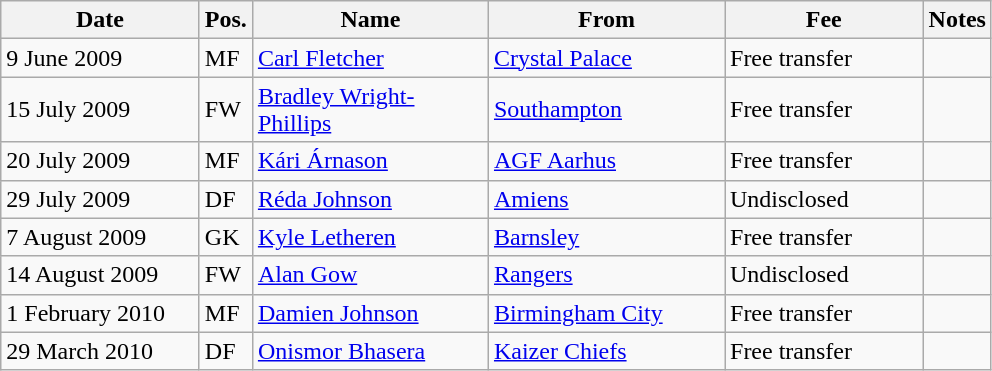<table class="wikitable">
<tr>
<th width=125>Date</th>
<th>Pos.</th>
<th width=150>Name</th>
<th width=150>From</th>
<th width=125>Fee</th>
<th>Notes</th>
</tr>
<tr>
<td>9 June 2009</td>
<td>MF</td>
<td><a href='#'>Carl Fletcher</a></td>
<td><a href='#'>Crystal Palace</a></td>
<td>Free transfer</td>
<td align=center></td>
</tr>
<tr>
<td>15 July 2009</td>
<td>FW</td>
<td><a href='#'>Bradley Wright-Phillips</a></td>
<td><a href='#'>Southampton</a></td>
<td>Free transfer</td>
<td align=center></td>
</tr>
<tr>
<td>20 July 2009</td>
<td>MF</td>
<td><a href='#'>Kári Árnason</a></td>
<td><a href='#'>AGF Aarhus</a></td>
<td>Free transfer</td>
<td align=center></td>
</tr>
<tr>
<td>29 July 2009</td>
<td>DF</td>
<td><a href='#'>Réda Johnson</a></td>
<td><a href='#'>Amiens</a></td>
<td>Undisclosed</td>
<td align=center></td>
</tr>
<tr>
<td>7 August 2009</td>
<td>GK</td>
<td><a href='#'>Kyle Letheren</a></td>
<td><a href='#'>Barnsley</a></td>
<td>Free transfer</td>
<td align=center></td>
</tr>
<tr>
<td>14 August 2009</td>
<td>FW</td>
<td><a href='#'>Alan Gow</a></td>
<td><a href='#'>Rangers</a></td>
<td>Undisclosed</td>
<td align=center></td>
</tr>
<tr>
<td>1 February 2010</td>
<td>MF</td>
<td><a href='#'>Damien Johnson</a></td>
<td><a href='#'>Birmingham City</a></td>
<td>Free transfer</td>
<td align=center></td>
</tr>
<tr>
<td>29 March 2010</td>
<td>DF</td>
<td><a href='#'>Onismor Bhasera</a></td>
<td><a href='#'>Kaizer Chiefs</a></td>
<td>Free transfer</td>
<td align=center></td>
</tr>
</table>
